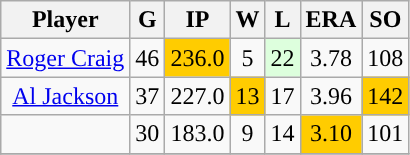<table class="wikitable sortable">
<tr>
<th>Player</th>
<th>G</th>
<th>IP</th>
<th>W</th>
<th>L</th>
<th>ERA</th>
<th>SO</th>
</tr>
<tr align="center">
<td><a href='#'>Roger Craig</a></td>
<td>46</td>
<td style="background:#fc0;">236.0</td>
<td>5</td>
<td style="background:#DDFFDD;">22</td>
<td>3.78</td>
<td>108</td>
</tr>
<tr align="center">
<td><a href='#'>Al Jackson</a></td>
<td>37</td>
<td>227.0</td>
<td style="background:#fc0;">13</td>
<td>17</td>
<td>3.96</td>
<td style="background:#fc0;">142</td>
</tr>
<tr align="center">
<td></td>
<td>30</td>
<td>183.0</td>
<td>9</td>
<td>14</td>
<td style="background:#fc0;">3.10</td>
<td>101</td>
</tr>
<tr align="center">
</tr>
</table>
